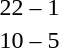<table style="text-align:center">
<tr>
<th width=200></th>
<th width=100></th>
<th width=200></th>
</tr>
<tr>
<td align=right><strong></strong></td>
<td>22 – 1</td>
<td align=left></td>
</tr>
<tr>
<td align=right><strong></strong></td>
<td>10 – 5</td>
<td align=left></td>
</tr>
</table>
